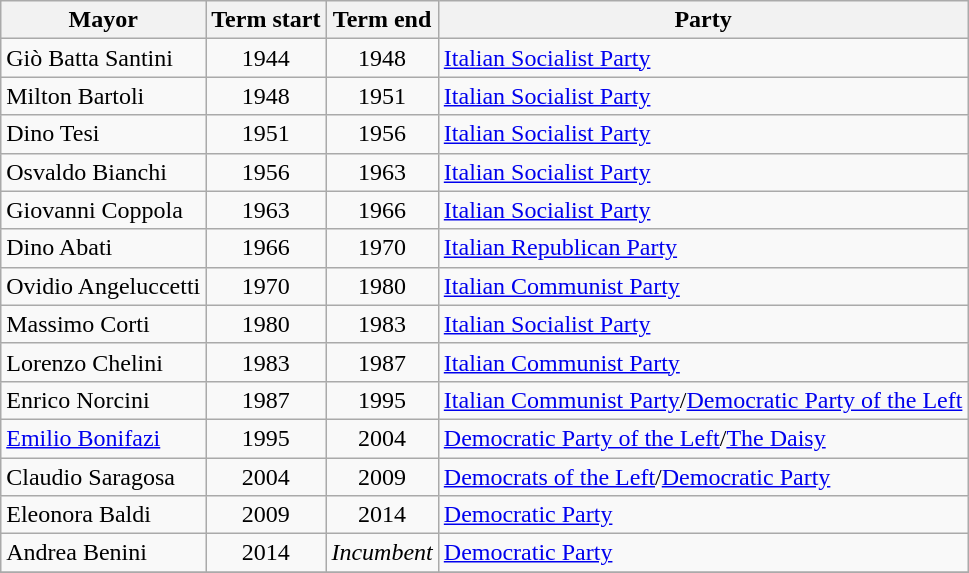<table class="wikitable">
<tr>
<th>Mayor</th>
<th>Term start</th>
<th>Term end</th>
<th>Party</th>
</tr>
<tr>
<td>Giò Batta Santini</td>
<td align=center>1944</td>
<td align=center>1948</td>
<td><a href='#'>Italian Socialist Party</a></td>
</tr>
<tr>
<td>Milton Bartoli</td>
<td align=center>1948</td>
<td align=center>1951</td>
<td><a href='#'>Italian Socialist Party</a></td>
</tr>
<tr>
<td>Dino Tesi</td>
<td align=center>1951</td>
<td align=center>1956</td>
<td><a href='#'>Italian Socialist Party</a></td>
</tr>
<tr>
<td>Osvaldo Bianchi</td>
<td align=center>1956</td>
<td align=center>1963</td>
<td><a href='#'>Italian Socialist Party</a></td>
</tr>
<tr>
<td>Giovanni Coppola</td>
<td align=center>1963</td>
<td align=center>1966</td>
<td><a href='#'>Italian Socialist Party</a></td>
</tr>
<tr>
<td>Dino Abati</td>
<td align=center>1966</td>
<td align=center>1970</td>
<td><a href='#'>Italian Republican Party</a></td>
</tr>
<tr>
<td>Ovidio Angeluccetti</td>
<td align=center>1970</td>
<td align=center>1980</td>
<td><a href='#'>Italian Communist Party</a></td>
</tr>
<tr>
<td>Massimo Corti</td>
<td align=center>1980</td>
<td align=center>1983</td>
<td><a href='#'>Italian Socialist Party</a></td>
</tr>
<tr>
<td>Lorenzo Chelini</td>
<td align=center>1983</td>
<td align=center>1987</td>
<td><a href='#'>Italian Communist Party</a></td>
</tr>
<tr>
<td>Enrico Norcini</td>
<td align=center>1987</td>
<td align=center>1995</td>
<td><a href='#'>Italian Communist Party</a>/<a href='#'>Democratic Party of the Left</a></td>
</tr>
<tr>
<td><a href='#'>Emilio Bonifazi</a></td>
<td align=center>1995</td>
<td align=center>2004</td>
<td><a href='#'>Democratic Party of the Left</a>/<a href='#'>The Daisy</a></td>
</tr>
<tr>
<td>Claudio Saragosa</td>
<td align=center>2004</td>
<td align=center>2009</td>
<td><a href='#'>Democrats of the Left</a>/<a href='#'>Democratic Party</a></td>
</tr>
<tr>
<td>Eleonora Baldi</td>
<td align=center>2009</td>
<td align=center>2014</td>
<td><a href='#'>Democratic Party</a></td>
</tr>
<tr>
<td>Andrea Benini</td>
<td align=center>2014</td>
<td align=center><em>Incumbent</em></td>
<td><a href='#'>Democratic Party</a></td>
</tr>
<tr>
</tr>
</table>
